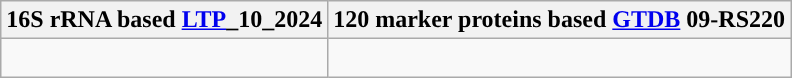<table class="wikitable">
<tr>
<th colspan=1>16S rRNA based <a href='#'>LTP</a>_10_2024</th>
<th colspan=1>120 marker proteins based <a href='#'>GTDB</a> 09-RS220</th>
</tr>
<tr>
<td style="vertical-align:top"><br>
</td>
<td><br></td>
</tr>
</table>
